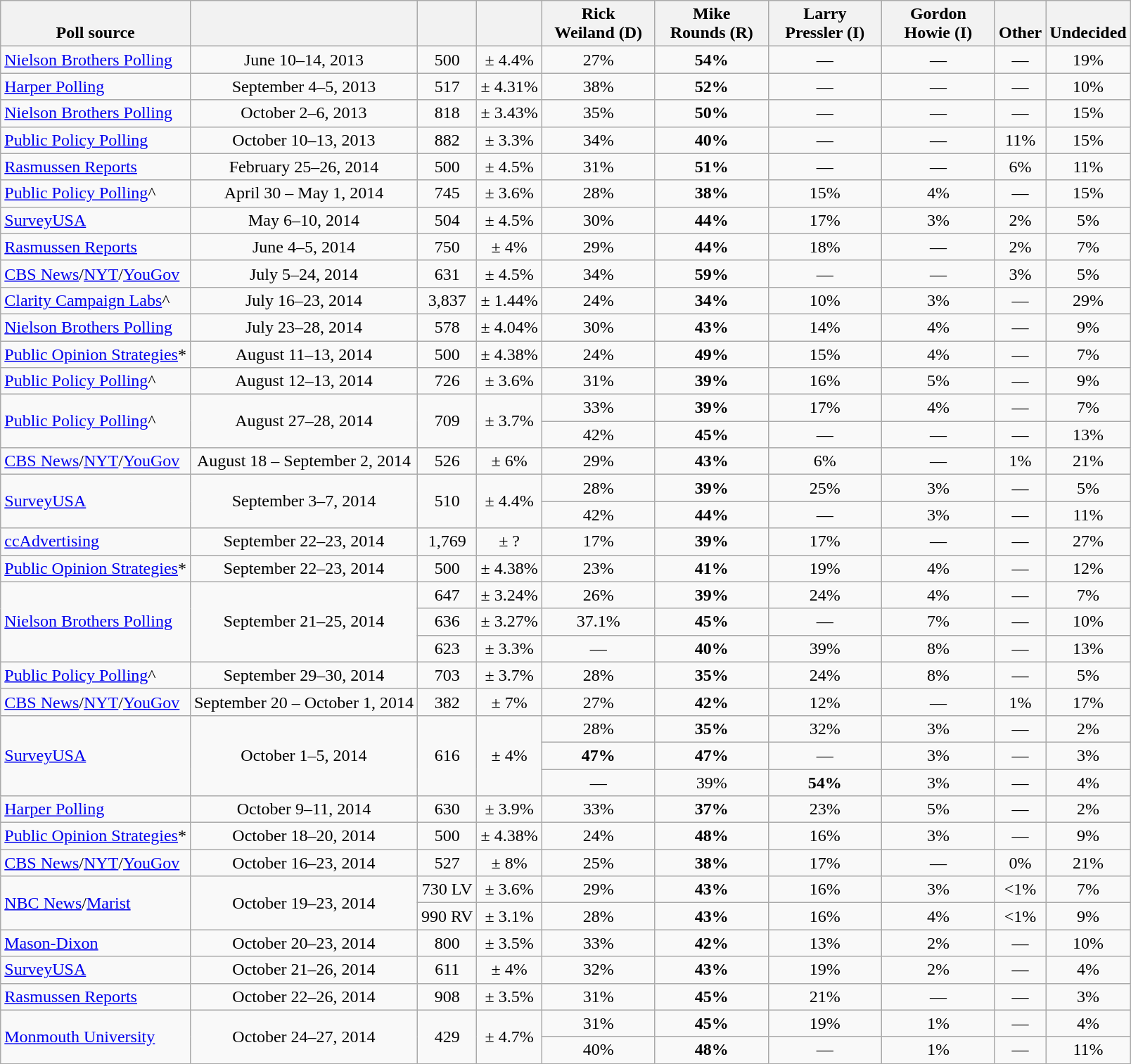<table class="wikitable" style="text-align:center">
<tr valign= bottom>
<th>Poll source</th>
<th></th>
<th></th>
<th></th>
<th style="width:100px;">Rick<br>Weiland (D)</th>
<th style="width:100px;">Mike<br>Rounds (R)</th>
<th style="width:100px;">Larry<br>Pressler (I)</th>
<th style="width:100px;">Gordon<br>Howie (I)</th>
<th>Other</th>
<th>Undecided</th>
</tr>
<tr>
<td align=left><a href='#'>Nielson Brothers Polling</a></td>
<td>June 10–14, 2013</td>
<td>500</td>
<td>± 4.4%</td>
<td>27%</td>
<td><strong>54%</strong></td>
<td>—</td>
<td>—</td>
<td>—</td>
<td>19%</td>
</tr>
<tr>
<td align=left><a href='#'>Harper Polling</a></td>
<td>September 4–5, 2013</td>
<td>517</td>
<td>± 4.31%</td>
<td>38%</td>
<td><strong>52%</strong></td>
<td>—</td>
<td>—</td>
<td>—</td>
<td>10%</td>
</tr>
<tr>
<td align=left><a href='#'>Nielson Brothers Polling</a></td>
<td>October 2–6, 2013</td>
<td>818</td>
<td>± 3.43%</td>
<td>35%</td>
<td><strong>50%</strong></td>
<td>—</td>
<td>—</td>
<td>—</td>
<td>15%</td>
</tr>
<tr>
<td align=left><a href='#'>Public Policy Polling</a></td>
<td>October 10–13, 2013</td>
<td>882</td>
<td>± 3.3%</td>
<td>34%</td>
<td><strong>40%</strong></td>
<td>—</td>
<td>—</td>
<td>11%</td>
<td>15%</td>
</tr>
<tr>
<td align=left><a href='#'>Rasmussen Reports</a></td>
<td>February 25–26, 2014</td>
<td>500</td>
<td>± 4.5%</td>
<td>31%</td>
<td><strong>51%</strong></td>
<td>—</td>
<td>—</td>
<td>6%</td>
<td>11%</td>
</tr>
<tr>
<td align=left><a href='#'>Public Policy Polling</a>^</td>
<td>April 30 – May 1, 2014</td>
<td>745</td>
<td>± 3.6%</td>
<td>28%</td>
<td><strong>38%</strong></td>
<td>15%</td>
<td>4%</td>
<td>—</td>
<td>15%</td>
</tr>
<tr>
<td align=left><a href='#'>SurveyUSA</a></td>
<td>May 6–10, 2014</td>
<td>504</td>
<td>± 4.5%</td>
<td>30%</td>
<td><strong>44%</strong></td>
<td>17%</td>
<td>3%</td>
<td>2%</td>
<td>5%</td>
</tr>
<tr>
<td align=left><a href='#'>Rasmussen Reports</a></td>
<td>June 4–5, 2014</td>
<td>750</td>
<td>± 4%</td>
<td>29%</td>
<td><strong>44%</strong></td>
<td>18%</td>
<td>—</td>
<td>2%</td>
<td>7%</td>
</tr>
<tr>
<td align=left><a href='#'>CBS News</a>/<a href='#'>NYT</a>/<a href='#'>YouGov</a></td>
<td>July 5–24, 2014</td>
<td>631</td>
<td>± 4.5%</td>
<td>34%</td>
<td><strong>59%</strong></td>
<td>—</td>
<td>—</td>
<td>3%</td>
<td>5%</td>
</tr>
<tr>
<td align=left><a href='#'>Clarity Campaign Labs</a>^</td>
<td>July 16–23, 2014</td>
<td>3,837</td>
<td>± 1.44%</td>
<td>24%</td>
<td><strong>34%</strong></td>
<td>10%</td>
<td>3%</td>
<td>—</td>
<td>29%</td>
</tr>
<tr>
<td align=left><a href='#'>Nielson Brothers Polling</a></td>
<td>July 23–28, 2014</td>
<td>578</td>
<td>± 4.04%</td>
<td>30%</td>
<td><strong>43%</strong></td>
<td>14%</td>
<td>4%</td>
<td>—</td>
<td>9%</td>
</tr>
<tr>
<td align=left><a href='#'>Public Opinion Strategies</a>*</td>
<td>August 11–13, 2014</td>
<td>500</td>
<td>± 4.38%</td>
<td>24%</td>
<td><strong>49%</strong></td>
<td>15%</td>
<td>4%</td>
<td>—</td>
<td>7%</td>
</tr>
<tr>
<td align=left><a href='#'>Public Policy Polling</a>^</td>
<td>August 12–13, 2014</td>
<td>726</td>
<td>± 3.6%</td>
<td>31%</td>
<td><strong>39%</strong></td>
<td>16%</td>
<td>5%</td>
<td>—</td>
<td>9%</td>
</tr>
<tr>
<td align=left rowspan=2><a href='#'>Public Policy Polling</a>^</td>
<td rowspan=2>August 27–28, 2014</td>
<td rowspan=2>709</td>
<td rowspan=2>± 3.7%</td>
<td>33%</td>
<td><strong>39%</strong></td>
<td>17%</td>
<td>4%</td>
<td>—</td>
<td>7%</td>
</tr>
<tr>
<td>42%</td>
<td><strong>45%</strong></td>
<td>—</td>
<td>—</td>
<td>—</td>
<td>13%</td>
</tr>
<tr>
<td align=left><a href='#'>CBS News</a>/<a href='#'>NYT</a>/<a href='#'>YouGov</a></td>
<td>August 18 – September 2, 2014</td>
<td>526</td>
<td>± 6%</td>
<td>29%</td>
<td><strong>43%</strong></td>
<td>6%</td>
<td>—</td>
<td>1%</td>
<td>21%</td>
</tr>
<tr>
<td align=left rowspan=2><a href='#'>SurveyUSA</a></td>
<td rowspan=2>September 3–7, 2014</td>
<td rowspan=2>510</td>
<td rowspan=2>± 4.4%</td>
<td>28%</td>
<td><strong>39%</strong></td>
<td>25%</td>
<td>3%</td>
<td>—</td>
<td>5%</td>
</tr>
<tr>
<td>42%</td>
<td><strong>44%</strong></td>
<td>—</td>
<td>3%</td>
<td>—</td>
<td>11%</td>
</tr>
<tr>
<td align=left><a href='#'>ccAdvertising</a></td>
<td>September 22–23, 2014</td>
<td>1,769</td>
<td>± ?</td>
<td>17%</td>
<td><strong>39%</strong></td>
<td>17%</td>
<td>—</td>
<td>—</td>
<td>27%</td>
</tr>
<tr>
<td align=left><a href='#'>Public Opinion Strategies</a>*</td>
<td>September 22–23, 2014</td>
<td>500</td>
<td>± 4.38%</td>
<td>23%</td>
<td><strong>41%</strong></td>
<td>19%</td>
<td>4%</td>
<td>—</td>
<td>12%</td>
</tr>
<tr>
<td align=left rowspan=3><a href='#'>Nielson Brothers Polling</a></td>
<td rowspan=3>September 21–25, 2014</td>
<td>647</td>
<td>± 3.24%</td>
<td>26%</td>
<td><strong>39%</strong></td>
<td>24%</td>
<td>4%</td>
<td>—</td>
<td>7%</td>
</tr>
<tr>
<td>636</td>
<td>± 3.27%</td>
<td>37.1%</td>
<td><strong>45%</strong></td>
<td>—</td>
<td>7%</td>
<td>—</td>
<td>10%</td>
</tr>
<tr>
<td>623</td>
<td>± 3.3%</td>
<td>—</td>
<td><strong>40%</strong></td>
<td>39%</td>
<td>8%</td>
<td>—</td>
<td>13%</td>
</tr>
<tr>
<td align=left><a href='#'>Public Policy Polling</a>^</td>
<td>September 29–30, 2014</td>
<td>703</td>
<td>± 3.7%</td>
<td>28%</td>
<td><strong>35%</strong></td>
<td>24%</td>
<td>8%</td>
<td>—</td>
<td>5%</td>
</tr>
<tr>
<td align=left><a href='#'>CBS News</a>/<a href='#'>NYT</a>/<a href='#'>YouGov</a></td>
<td>September 20 – October 1, 2014</td>
<td>382</td>
<td>± 7%</td>
<td>27%</td>
<td><strong>42%</strong></td>
<td>12%</td>
<td>—</td>
<td>1%</td>
<td>17%</td>
</tr>
<tr>
<td align=left rowspan=3><a href='#'>SurveyUSA</a></td>
<td rowspan=3>October 1–5, 2014</td>
<td rowspan=3>616</td>
<td rowspan=3>± 4%</td>
<td>28%</td>
<td><strong>35%</strong></td>
<td>32%</td>
<td>3%</td>
<td>—</td>
<td>2%</td>
</tr>
<tr>
<td><strong>47%</strong></td>
<td><strong>47%</strong></td>
<td>—</td>
<td>3%</td>
<td>—</td>
<td>3%</td>
</tr>
<tr>
<td>—</td>
<td>39%</td>
<td><strong>54%</strong></td>
<td>3%</td>
<td>—</td>
<td>4%</td>
</tr>
<tr>
<td align=left><a href='#'>Harper Polling</a></td>
<td>October 9–11, 2014</td>
<td>630</td>
<td>± 3.9%</td>
<td>33%</td>
<td><strong>37%</strong></td>
<td>23%</td>
<td>5%</td>
<td>—</td>
<td>2%</td>
</tr>
<tr>
<td align=left><a href='#'>Public Opinion Strategies</a>*</td>
<td>October 18–20, 2014</td>
<td>500</td>
<td>± 4.38%</td>
<td>24%</td>
<td><strong>48%</strong></td>
<td>16%</td>
<td>3%</td>
<td>—</td>
<td>9%</td>
</tr>
<tr>
<td align=left><a href='#'>CBS News</a>/<a href='#'>NYT</a>/<a href='#'>YouGov</a></td>
<td>October 16–23, 2014</td>
<td>527</td>
<td>± 8%</td>
<td>25%</td>
<td><strong>38%</strong></td>
<td>17%</td>
<td>—</td>
<td>0%</td>
<td>21%</td>
</tr>
<tr>
<td align=left rowspan=2><a href='#'>NBC News</a>/<a href='#'>Marist</a></td>
<td rowspan=2>October 19–23, 2014</td>
<td>730 LV</td>
<td>± 3.6%</td>
<td>29%</td>
<td><strong>43%</strong></td>
<td>16%</td>
<td>3%</td>
<td><1%</td>
<td>7%</td>
</tr>
<tr>
<td>990 RV</td>
<td>± 3.1%</td>
<td>28%</td>
<td><strong>43%</strong></td>
<td>16%</td>
<td>4%</td>
<td><1%</td>
<td>9%</td>
</tr>
<tr>
<td align=left><a href='#'>Mason-Dixon</a></td>
<td>October 20–23, 2014</td>
<td>800</td>
<td>± 3.5%</td>
<td>33%</td>
<td><strong>42%</strong></td>
<td>13%</td>
<td>2%</td>
<td>—</td>
<td>10%</td>
</tr>
<tr>
<td align=left><a href='#'>SurveyUSA</a></td>
<td>October 21–26, 2014</td>
<td>611</td>
<td>± 4%</td>
<td>32%</td>
<td><strong>43%</strong></td>
<td>19%</td>
<td>2%</td>
<td>—</td>
<td>4%</td>
</tr>
<tr>
<td align=left><a href='#'>Rasmussen Reports</a></td>
<td>October 22–26, 2014</td>
<td>908</td>
<td>± 3.5%</td>
<td>31%</td>
<td><strong>45%</strong></td>
<td>21%</td>
<td>—</td>
<td>—</td>
<td>3%</td>
</tr>
<tr>
<td align=left rowspan=2><a href='#'>Monmouth University</a></td>
<td rowspan=2>October 24–27, 2014</td>
<td rowspan=2>429</td>
<td rowspan=2>± 4.7%</td>
<td>31%</td>
<td><strong>45%</strong></td>
<td>19%</td>
<td>1%</td>
<td>—</td>
<td>4%</td>
</tr>
<tr>
<td>40%</td>
<td><strong>48%</strong></td>
<td>—</td>
<td>1%</td>
<td>—</td>
<td>11%</td>
</tr>
</table>
